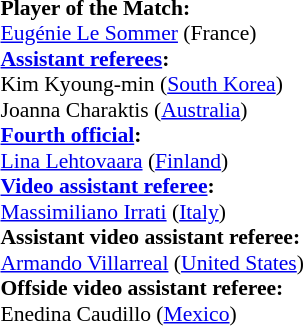<table style="width:100%; font-size:90%;">
<tr>
<td><br><strong>Player of the Match:</strong>
<br><a href='#'>Eugénie Le Sommer</a> (France)<br><strong><a href='#'>Assistant referees</a>:</strong>
<br>Kim Kyoung-min (<a href='#'>South Korea</a>)
<br>Joanna Charaktis (<a href='#'>Australia</a>)
<br><strong><a href='#'>Fourth official</a>:</strong>
<br><a href='#'>Lina Lehtovaara</a> (<a href='#'>Finland</a>)
<br><strong><a href='#'>Video assistant referee</a>:</strong>
<br><a href='#'>Massimiliano Irrati</a> (<a href='#'>Italy</a>)
<br><strong>Assistant video assistant referee:</strong>
<br><a href='#'>Armando Villarreal</a> (<a href='#'>United States</a>)
<br><strong>Offside video assistant referee:</strong>
<br>Enedina Caudillo (<a href='#'>Mexico</a>)</td>
</tr>
</table>
